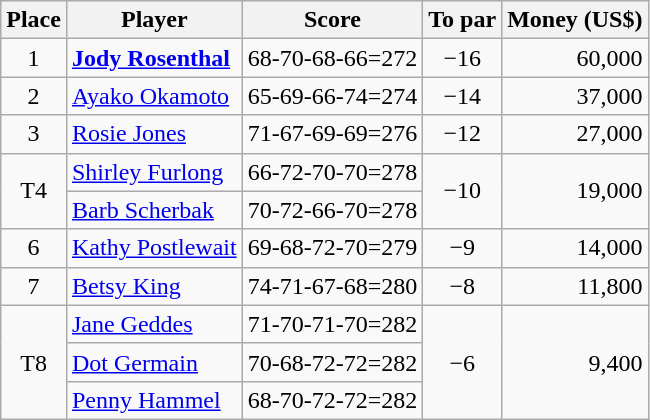<table class="wikitable">
<tr>
<th>Place</th>
<th>Player</th>
<th>Score</th>
<th>To par</th>
<th>Money (US$)</th>
</tr>
<tr>
<td align=center>1</td>
<td> <strong><a href='#'>Jody Rosenthal</a></strong></td>
<td>68-70-68-66=272</td>
<td align=center>−16</td>
<td align=right>60,000</td>
</tr>
<tr>
<td align=center>2</td>
<td> <a href='#'>Ayako Okamoto</a></td>
<td>65-69-66-74=274</td>
<td align=center>−14</td>
<td align=right>37,000</td>
</tr>
<tr>
<td align=center>3</td>
<td> <a href='#'>Rosie Jones</a></td>
<td>71-67-69-69=276</td>
<td align=center>−12</td>
<td align=right>27,000</td>
</tr>
<tr>
<td rowspan="2" align=center>T4</td>
<td> <a href='#'>Shirley Furlong</a></td>
<td>66-72-70-70=278</td>
<td rowspan="2" align=center>−10</td>
<td rowspan="2" align=right>19,000</td>
</tr>
<tr>
<td> <a href='#'>Barb Scherbak</a></td>
<td>70-72-66-70=278</td>
</tr>
<tr>
<td align=center>6</td>
<td> <a href='#'>Kathy Postlewait</a></td>
<td>69-68-72-70=279</td>
<td align=center>−9</td>
<td align=right>14,000</td>
</tr>
<tr>
<td align=center>7</td>
<td> <a href='#'>Betsy King</a></td>
<td>74-71-67-68=280</td>
<td align=center>−8</td>
<td align=right>11,800</td>
</tr>
<tr>
<td rowspan="3" align=center>T8</td>
<td> <a href='#'>Jane Geddes</a></td>
<td>71-70-71-70=282</td>
<td rowspan="3" align=center>−6</td>
<td rowspan="3" align=right>9,400</td>
</tr>
<tr>
<td> <a href='#'>Dot Germain</a></td>
<td>70-68-72-72=282</td>
</tr>
<tr>
<td> <a href='#'>Penny Hammel</a></td>
<td>68-70-72-72=282</td>
</tr>
</table>
